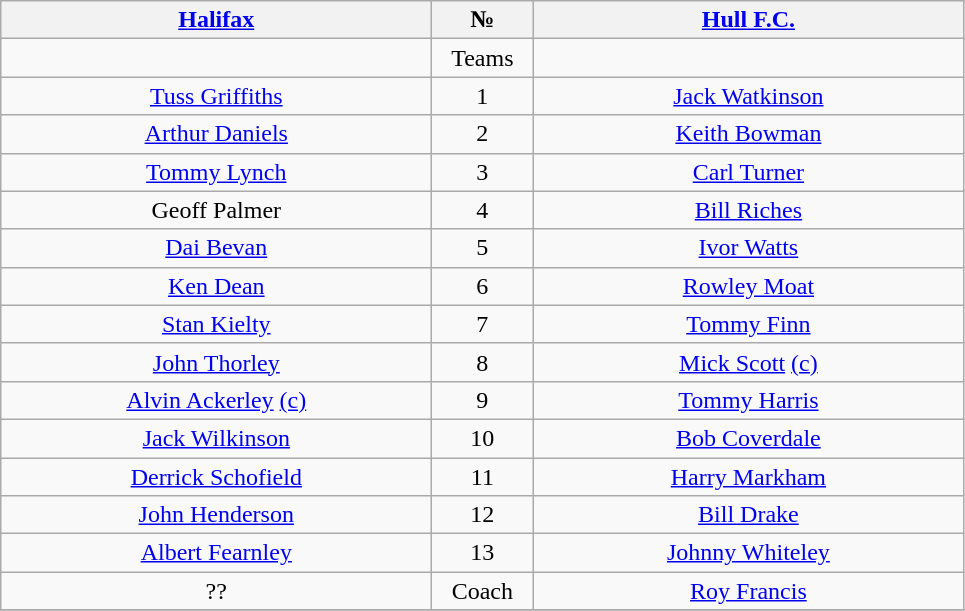<table class="wikitable" style="text-align:center;">
<tr>
<th width=280 abbr=winner><a href='#'>Halifax</a></th>
<th width=60 abbr="Number">№</th>
<th width=280 abbr=runner-up><a href='#'>Hull F.C.</a></th>
</tr>
<tr>
<td></td>
<td>Teams</td>
<td></td>
</tr>
<tr>
<td><a href='#'>Tuss Griffiths</a></td>
<td>1</td>
<td><a href='#'>Jack Watkinson</a></td>
</tr>
<tr>
<td><a href='#'>Arthur Daniels</a></td>
<td>2</td>
<td><a href='#'>Keith Bowman</a></td>
</tr>
<tr>
<td><a href='#'>Tommy Lynch</a></td>
<td>3</td>
<td><a href='#'>Carl Turner</a></td>
</tr>
<tr>
<td>Geoff Palmer</td>
<td>4</td>
<td><a href='#'>Bill Riches</a></td>
</tr>
<tr>
<td><a href='#'>Dai Bevan</a></td>
<td>5</td>
<td><a href='#'>Ivor Watts</a></td>
</tr>
<tr>
<td><a href='#'>Ken Dean</a></td>
<td>6</td>
<td><a href='#'>Rowley Moat</a></td>
</tr>
<tr>
<td><a href='#'>Stan Kielty</a></td>
<td>7</td>
<td><a href='#'>Tommy Finn</a></td>
</tr>
<tr>
<td><a href='#'>John Thorley</a></td>
<td>8</td>
<td><a href='#'>Mick Scott</a> <a href='#'>(c)</a></td>
</tr>
<tr>
<td><a href='#'>Alvin Ackerley</a> <a href='#'>(c)</a></td>
<td>9</td>
<td><a href='#'>Tommy Harris</a></td>
</tr>
<tr>
<td><a href='#'>Jack Wilkinson</a></td>
<td>10</td>
<td><a href='#'>Bob Coverdale</a></td>
</tr>
<tr>
<td><a href='#'>Derrick Schofield</a></td>
<td>11</td>
<td><a href='#'>Harry Markham</a></td>
</tr>
<tr>
<td><a href='#'>John Henderson</a></td>
<td>12</td>
<td><a href='#'>Bill Drake</a></td>
</tr>
<tr>
<td><a href='#'>Albert Fearnley</a></td>
<td>13</td>
<td><a href='#'>Johnny Whiteley</a></td>
</tr>
<tr>
<td>??</td>
<td>Coach</td>
<td><a href='#'>Roy Francis</a></td>
</tr>
<tr>
</tr>
</table>
